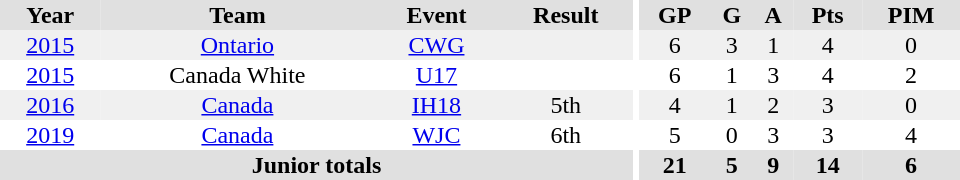<table border="0" cellpadding="1" cellspacing="0" ID="Table3" style="text-align:center; width:40em">
<tr ALIGN="center" bgcolor="#e0e0e0">
<th>Year</th>
<th>Team</th>
<th>Event</th>
<th>Result</th>
<th rowspan="99" bgcolor="#ffffff"></th>
<th>GP</th>
<th>G</th>
<th>A</th>
<th>Pts</th>
<th>PIM</th>
</tr>
<tr>
</tr>
<tr bgcolor="#f0f0f0">
<td><a href='#'>2015</a></td>
<td><a href='#'>Ontario</a></td>
<td><a href='#'>CWG</a></td>
<td></td>
<td>6</td>
<td>3</td>
<td>1</td>
<td>4</td>
<td>0</td>
</tr>
<tr>
<td><a href='#'>2015</a></td>
<td>Canada White</td>
<td><a href='#'>U17</a></td>
<td></td>
<td>6</td>
<td>1</td>
<td>3</td>
<td>4</td>
<td>2</td>
</tr>
<tr bgcolor="#f0f0f0">
<td><a href='#'>2016</a></td>
<td><a href='#'>Canada</a></td>
<td><a href='#'>IH18</a></td>
<td>5th</td>
<td>4</td>
<td>1</td>
<td>2</td>
<td>3</td>
<td>0</td>
</tr>
<tr>
<td><a href='#'>2019</a></td>
<td><a href='#'>Canada</a></td>
<td><a href='#'>WJC</a></td>
<td>6th</td>
<td>5</td>
<td>0</td>
<td>3</td>
<td>3</td>
<td>4</td>
</tr>
<tr bgcolor="#e0e0e0">
<th colspan="4">Junior totals</th>
<th>21</th>
<th>5</th>
<th>9</th>
<th>14</th>
<th>6</th>
</tr>
</table>
